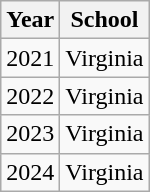<table class="wikitable">
<tr>
<th>Year</th>
<th>School</th>
</tr>
<tr>
<td>2021</td>
<td>Virginia</td>
</tr>
<tr>
<td>2022</td>
<td>Virginia</td>
</tr>
<tr>
<td>2023</td>
<td>Virginia</td>
</tr>
<tr>
<td>2024</td>
<td>Virginia</td>
</tr>
</table>
